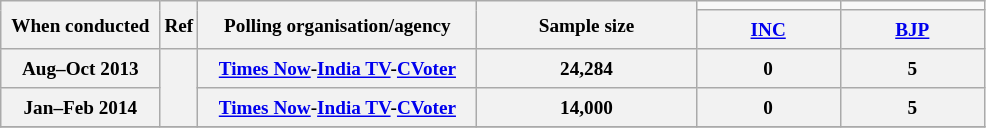<table class="wikitable" style="text-align:center;font-size:80%;line-height:20px;">
<tr>
<th class="wikitable" rowspan="2" width="100px">When conducted</th>
<th class="wikitable" rowspan="2" width="10px">Ref</th>
<th class="wikitable" rowspan="2" width="180px">Polling organisation/agency</th>
<th class="wikitable" rowspan="2" width="140px">Sample size</th>
<td bgcolor=></td>
<td bgcolor=></td>
</tr>
<tr>
<th class="wikitable" width="90px"><a href='#'>INC</a></th>
<th class="wikitable" width="90px"><a href='#'>BJP</a></th>
</tr>
<tr class="hintergrundfarbe2" style="text-align:center">
<th>Aug–Oct 2013</th>
<th rowspan=2></th>
<th><a href='#'>Times Now</a>-<a href='#'>India TV</a>-<a href='#'>CVoter</a></th>
<th>24,284</th>
<th>0</th>
<th>5</th>
</tr>
<tr class="hintergrundfarbe2" style="text-align:center">
<th>Jan–Feb 2014</th>
<th><a href='#'>Times Now</a>-<a href='#'>India TV</a>-<a href='#'>CVoter</a></th>
<th>14,000</th>
<th>0</th>
<th>5</th>
</tr>
<tr>
</tr>
</table>
